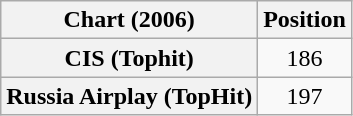<table class="wikitable plainrowheaders" style="text-align:center;">
<tr>
<th scope="col">Chart (2006)</th>
<th scope="col">Position</th>
</tr>
<tr>
<th scope="row">CIS (Tophit)</th>
<td>186</td>
</tr>
<tr>
<th scope="row">Russia Airplay (TopHit)</th>
<td>197</td>
</tr>
</table>
